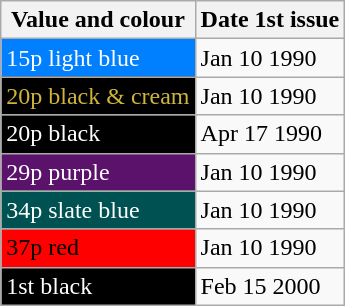<table class="wikitable">
<tr>
<th>Value and colour</th>
<th>Date 1st issue</th>
</tr>
<tr>
<td style="color:#ffffff" bgcolor="#007FFF">15p light blue</td>
<td>Jan 10 1990</td>
</tr>
<tr>
<td style="color:#CFB53B" bgcolor="#000000">20p black & cream</td>
<td>Jan 10 1990</td>
</tr>
<tr>
<td style="color:#ffffff" bgcolor="#000000">20p black</td>
<td>Apr 17 1990</td>
</tr>
<tr>
<td style="color:#ffffff" bgcolor="#5B126B">29p purple</td>
<td>Jan 10 1990</td>
</tr>
<tr>
<td style="color:#ffffff" bgcolor="#005151">34p slate blue</td>
<td>Jan 10 1990</td>
</tr>
<tr>
<td bgcolor="#FF0000">37p red</td>
<td>Jan 10 1990</td>
</tr>
<tr>
<td style="color:#ffffff" bgcolor="#000000">1st black</td>
<td>Feb 15 2000</td>
</tr>
</table>
